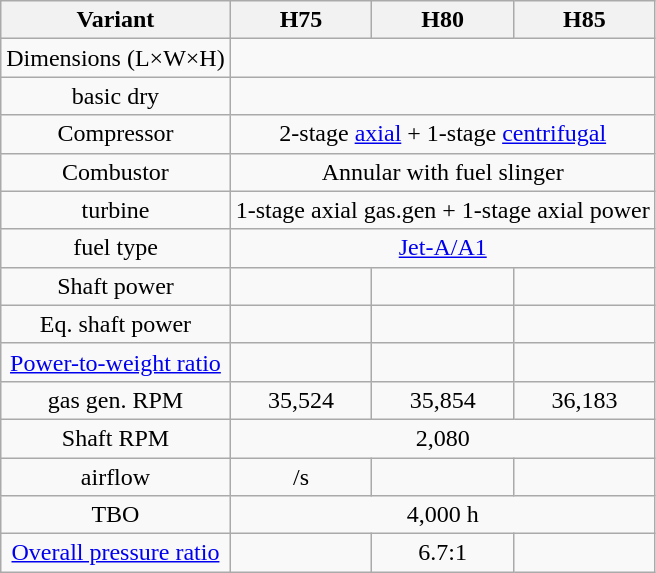<table class="wikitable" style="text-align:center">
<tr>
<th>Variant</th>
<th>H75</th>
<th>H80</th>
<th>H85</th>
</tr>
<tr>
<td>Dimensions (L×W×H)</td>
<td colspan=3></td>
</tr>
<tr>
<td>basic dry</td>
<td colspan=3></td>
</tr>
<tr>
<td>Compressor</td>
<td colspan=3>2-stage <a href='#'>axial</a> + 1-stage <a href='#'>centrifugal</a></td>
</tr>
<tr>
<td>Combustor</td>
<td colspan=3>Annular with fuel slinger</td>
</tr>
<tr>
<td>turbine</td>
<td colspan=3>1-stage axial gas.gen + 1-stage axial power</td>
</tr>
<tr>
<td>fuel type</td>
<td colspan=3><a href='#'>Jet-A/A1</a></td>
</tr>
<tr>
<td>Shaft power</td>
<td></td>
<td></td>
<td></td>
</tr>
<tr>
<td>Eq. shaft power</td>
<td></td>
<td></td>
<td></td>
</tr>
<tr>
<td><a href='#'>Power-to-weight ratio</a></td>
<td></td>
<td></td>
<td></td>
</tr>
<tr>
<td>gas gen. RPM</td>
<td>35,524</td>
<td>35,854</td>
<td>36,183</td>
</tr>
<tr>
<td>Shaft RPM</td>
<td colspan=3>2,080</td>
</tr>
<tr>
<td>airflow</td>
<td>/s</td>
<td></td>
<td></td>
</tr>
<tr>
<td>TBO</td>
<td colspan=3>4,000 h</td>
</tr>
<tr>
<td><a href='#'>Overall pressure ratio</a></td>
<td></td>
<td>6.7:1</td>
<td></td>
</tr>
</table>
